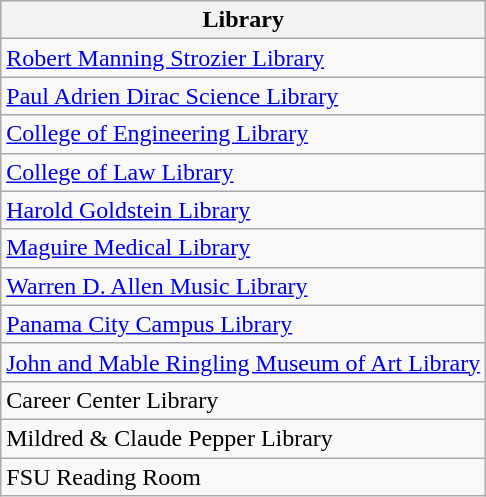<table class="wikitable sortable">
<tr>
<th>Library</th>
</tr>
<tr valign="top">
<td><a href='#'>Robert Manning Strozier Library</a></td>
</tr>
<tr valign="top">
<td><a href='#'>Paul Adrien Dirac Science Library</a></td>
</tr>
<tr valign="top">
<td><a href='#'>College of Engineering Library</a></td>
</tr>
<tr valign="top">
<td><a href='#'>College of Law Library</a></td>
</tr>
<tr valign="top">
<td><a href='#'>Harold Goldstein Library</a></td>
</tr>
<tr valign="top">
<td><a href='#'>Maguire Medical Library</a></td>
</tr>
<tr valign="top">
<td><a href='#'>Warren D. Allen Music Library</a></td>
</tr>
<tr valign="top">
<td><a href='#'>Panama City Campus Library</a></td>
</tr>
<tr valign="top">
<td><a href='#'>John and Mable Ringling Museum of Art Library</a></td>
</tr>
<tr valign="top">
<td>Career Center Library</td>
</tr>
<tr valign="top">
<td>Mildred & Claude Pepper Library</td>
</tr>
<tr valign="top">
<td>FSU Reading Room</td>
</tr>
</table>
